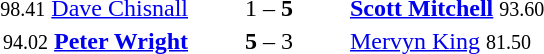<table style="text-align:center">
<tr>
<th width=223></th>
<th width=100></th>
<th width=223></th>
</tr>
<tr>
<td align=right><small><span>98.41</span></small> <a href='#'>Dave Chisnall</a> </td>
<td>1 – <strong>5</strong></td>
<td align=left> <strong><a href='#'>Scott Mitchell</a></strong> <small><span>93.60</span></small></td>
</tr>
<tr>
<td align=right><small><span>94.02</span></small> <strong><a href='#'>Peter Wright</a></strong> </td>
<td><strong>5</strong> – 3</td>
<td align=left> <a href='#'>Mervyn King</a> <small><span>81.50</span></small></td>
</tr>
</table>
